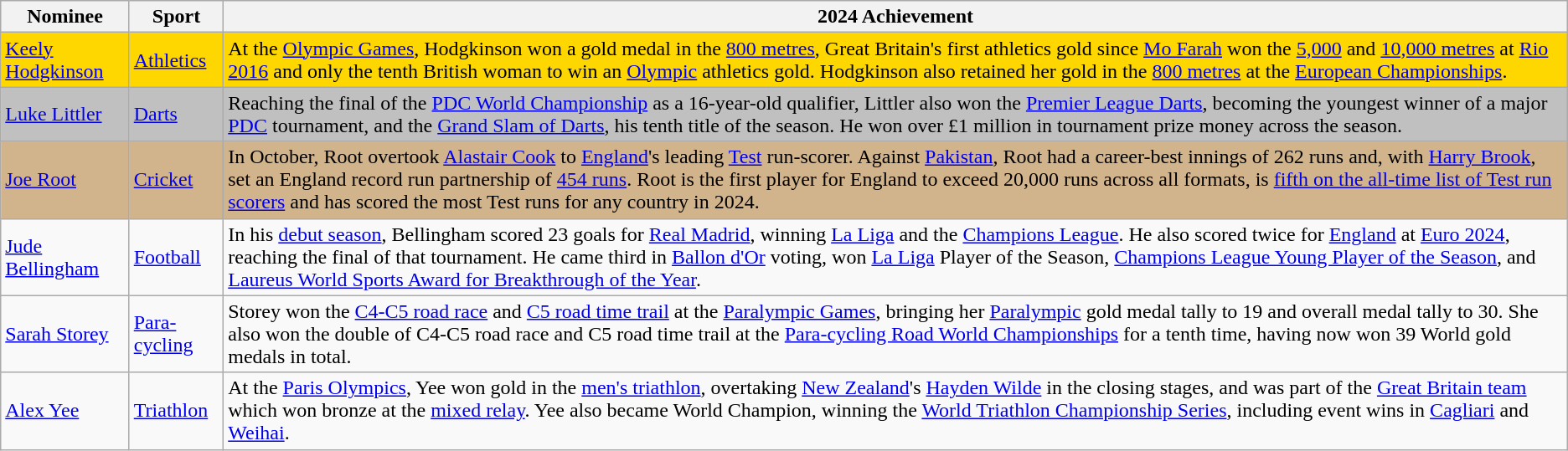<table class="wikitable">
<tr>
<th>Nominee</th>
<th>Sport</th>
<th>2024 Achievement</th>
</tr>
<tr style="background:gold;">
<td><a href='#'>Keely Hodgkinson</a></td>
<td><a href='#'>Athletics</a></td>
<td>At the <a href='#'>Olympic Games</a>, Hodgkinson won a gold medal in the <a href='#'>800 metres</a>, Great Britain's first athletics gold since <a href='#'>Mo Farah</a> won the <a href='#'>5,000</a> and <a href='#'>10,000 metres</a> at <a href='#'>Rio 2016</a> and only the tenth British woman to win an <a href='#'>Olympic</a> athletics gold. Hodgkinson also retained her gold in the <a href='#'>800 metres</a> at the <a href='#'>European Championships</a>.</td>
</tr>
<tr style="background:silver;">
<td><a href='#'>Luke Littler</a></td>
<td><a href='#'>Darts</a></td>
<td>Reaching the final of the <a href='#'>PDC World Championship</a> as a 16-year-old qualifier, Littler also won the <a href='#'>Premier League Darts</a>, becoming the youngest winner of a major <a href='#'>PDC</a> tournament, and the <a href='#'>Grand Slam of Darts</a>, his tenth title of the season. He won over £1 million in tournament prize money across the season.</td>
</tr>
<tr style="background:tan;">
<td><a href='#'>Joe Root</a></td>
<td><a href='#'>Cricket</a></td>
<td>In October, Root overtook <a href='#'>Alastair Cook</a> to <a href='#'>England</a>'s leading <a href='#'>Test</a> run-scorer. Against <a href='#'>Pakistan</a>, Root had a career-best innings of 262 runs and, with <a href='#'>Harry Brook</a>, set an England record run partnership of <a href='#'>454 runs</a>. Root is the first player for England to exceed 20,000 runs across all formats, is <a href='#'>fifth on the all-time list of Test run scorers</a> and has scored the most Test runs for any country in 2024.</td>
</tr>
<tr>
<td><a href='#'>Jude Bellingham</a></td>
<td><a href='#'>Football</a></td>
<td>In his <a href='#'>debut season</a>, Bellingham scored 23 goals for <a href='#'>Real Madrid</a>, winning <a href='#'>La Liga</a> and the <a href='#'>Champions League</a>. He also scored twice for <a href='#'>England</a> at <a href='#'>Euro 2024</a>, reaching the final of that tournament. He came third in <a href='#'>Ballon d'Or</a> voting, won <a href='#'>La Liga</a> Player of the Season, <a href='#'>Champions League Young Player of the Season</a>, and <a href='#'>Laureus World Sports Award for Breakthrough of the Year</a>.</td>
</tr>
<tr>
<td><a href='#'>Sarah Storey</a></td>
<td><a href='#'>Para-cycling</a></td>
<td>Storey won the <a href='#'>C4-C5 road race</a> and <a href='#'>C5 road time trail</a> at the <a href='#'>Paralympic Games</a>, bringing her <a href='#'>Paralympic</a> gold medal tally to 19 and overall medal tally to 30. She also won the double of C4-C5 road race and C5 road time trail at the <a href='#'>Para-cycling Road World Championships</a> for a tenth time, having now won 39 World gold medals in total.</td>
</tr>
<tr>
<td><a href='#'>Alex Yee</a></td>
<td><a href='#'>Triathlon</a></td>
<td>At the <a href='#'>Paris Olympics</a>, Yee won gold in the <a href='#'>men's triathlon</a>, overtaking <a href='#'>New Zealand</a>'s <a href='#'>Hayden Wilde</a> in the closing stages, and was part of the <a href='#'>Great Britain team</a> which won bronze at the <a href='#'>mixed relay</a>. Yee also became World Champion, winning the <a href='#'>World Triathlon Championship Series</a>, including event wins in <a href='#'>Cagliari</a> and <a href='#'>Weihai</a>.</td>
</tr>
</table>
